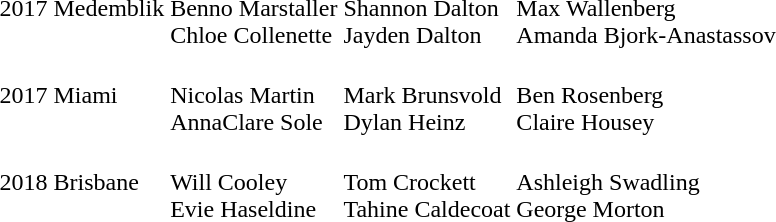<table>
<tr>
<td> 2017 Medemblik</td>
<td><br>Benno Marstaller<br>Chloe Collenette</td>
<td><br>Shannon Dalton<br>Jayden Dalton</td>
<td><br>Max Wallenberg<br>Amanda Bjork-Anastassov</td>
</tr>
<tr>
<td> 2017 Miami</td>
<td><br>Nicolas Martin<br>AnnaClare Sole</td>
<td><br>Mark Brunsvold<br>Dylan Heinz</td>
<td><br>Ben Rosenberg<br>Claire Housey</td>
</tr>
<tr>
<td> 2018 Brisbane</td>
<td><br>Will Cooley<br>Evie Haseldine</td>
<td><br>Tom Crockett<br>Tahine Caldecoat</td>
<td><br>Ashleigh Swadling<br>George Morton</td>
</tr>
</table>
